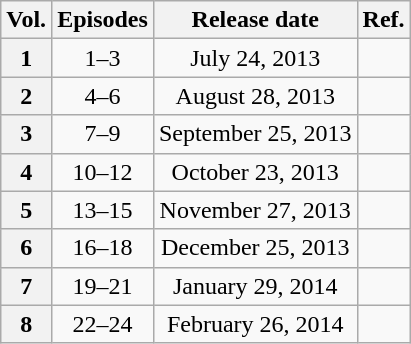<table class="wikitable">
<tr>
<th>Vol.</th>
<th>Episodes</th>
<th>Release date</th>
<th>Ref.</th>
</tr>
<tr>
<th>1</th>
<td align="center">1–3</td>
<td align="center">July 24, 2013</td>
<td align="center"></td>
</tr>
<tr>
<th>2</th>
<td align="center">4–6</td>
<td align="center">August 28, 2013</td>
<td align="center"></td>
</tr>
<tr>
<th>3</th>
<td align="center">7–9</td>
<td align="center">September 25, 2013</td>
<td align="center"></td>
</tr>
<tr>
<th>4</th>
<td align="center">10–12</td>
<td align="center">October 23, 2013</td>
<td align="center"></td>
</tr>
<tr>
<th>5</th>
<td align="center">13–15</td>
<td align="center">November 27, 2013</td>
<td align="center"></td>
</tr>
<tr>
<th>6</th>
<td align="center">16–18</td>
<td align="center">December 25, 2013</td>
<td align="center"></td>
</tr>
<tr>
<th>7</th>
<td align="center">19–21</td>
<td align="center">January 29, 2014</td>
<td align="center"></td>
</tr>
<tr>
<th>8</th>
<td align="center">22–24</td>
<td align="center">February 26, 2014</td>
<td align="center"></td>
</tr>
</table>
